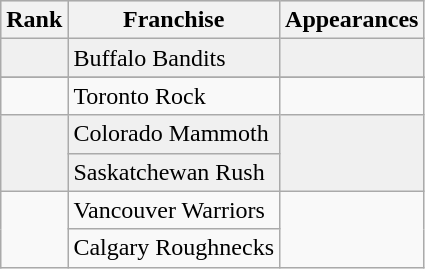<table class="wikitable">
<tr align="left" bgcolor="#e0e0e0">
<th>Rank</th>
<th>Franchise</th>
<th>Appearances</th>
</tr>
<tr align="left" bgcolor="#f0f0f0">
<td></td>
<td>Buffalo Bandits</td>
<td></td>
</tr>
<tr align="left" bgcolor="#f0f0f0">
</tr>
<tr align="left">
<td></td>
<td>Toronto Rock</td>
<td></td>
</tr>
<tr align="left" bgcolor="#f0f0f0">
<td rowspan="2"></td>
<td>Colorado Mammoth</td>
<td rowspan="2"></td>
</tr>
<tr align="left"  bgcolor="#f0f0f0">
<td>Saskatchewan Rush</td>
</tr>
<tr align="left">
<td rowspan="2"></td>
<td>Vancouver Warriors</td>
<td rowspan="2"></td>
</tr>
<tr align="left">
<td>Calgary Roughnecks</td>
</tr>
</table>
